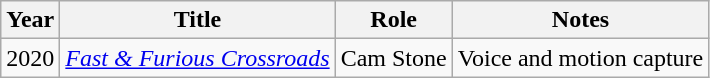<table class="wikitable sortable">
<tr>
<th scope="col">Year</th>
<th scope="col">Title</th>
<th scope="col">Role</th>
<th scope="col">Notes</th>
</tr>
<tr>
<td>2020</td>
<td><em><a href='#'>Fast & Furious Crossroads</a></em></td>
<td>Cam Stone</td>
<td>Voice and motion capture</td>
</tr>
</table>
